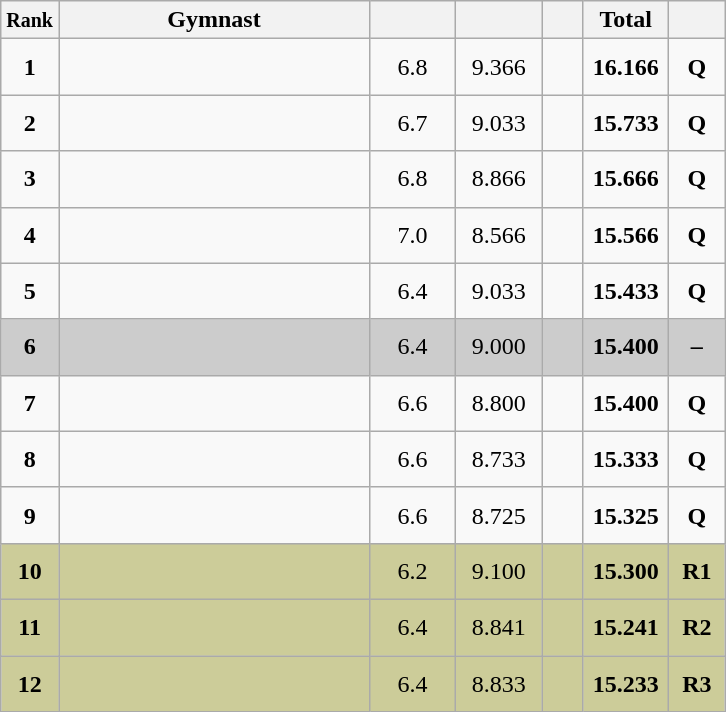<table style="text-align:center;" class="wikitable sortable">
<tr>
<th scope="col" style="width:15px;"><small>Rank</small></th>
<th scope="col" style="width:200px;">Gymnast</th>
<th scope="col" style="width:50px;"><small></small></th>
<th scope="col" style="width:50px;"><small></small></th>
<th scope="col" style="width:20px;"><small></small></th>
<th scope="col" style="width:50px;">Total</th>
<th scope="col" style="width:30px;"><small></small></th>
</tr>
<tr>
<td scope="row" style="text-align:center"><strong>1</strong></td>
<td style="height:30px; text-align:left;"></td>
<td>6.8</td>
<td>9.366</td>
<td></td>
<td><strong>16.166</strong></td>
<td><strong>Q</strong></td>
</tr>
<tr>
<td scope="row" style="text-align:center"><strong>2</strong></td>
<td style="height:30px; text-align:left;"></td>
<td>6.7</td>
<td>9.033</td>
<td></td>
<td><strong>15.733</strong></td>
<td><strong>Q</strong></td>
</tr>
<tr>
<td scope="row" style="text-align:center"><strong>3</strong></td>
<td style="height:30px; text-align:left;"></td>
<td>6.8</td>
<td>8.866</td>
<td></td>
<td><strong>15.666</strong></td>
<td><strong>Q</strong></td>
</tr>
<tr>
<td scope="row" style="text-align:center"><strong>4</strong></td>
<td style="height:30px; text-align:left;"></td>
<td>7.0</td>
<td>8.566</td>
<td></td>
<td><strong>15.566</strong></td>
<td><strong>Q</strong></td>
</tr>
<tr>
<td scope="row" style="text-align:center"><strong>5</strong></td>
<td style="height:30px; text-align:left;"></td>
<td>6.4</td>
<td>9.033</td>
<td></td>
<td><strong>15.433</strong></td>
<td><strong>Q</strong></td>
</tr>
<tr style="background:#cccccc;">
<td scope="row" style="text-align:center"><strong>6</strong></td>
<td style="height:30px; text-align:left;"></td>
<td>6.4</td>
<td>9.000</td>
<td></td>
<td><strong>15.400</strong></td>
<td><strong>–</strong></td>
</tr>
<tr>
<td scope="row" style="text-align:center"><strong>7</strong></td>
<td style="height:30px; text-align:left;"></td>
<td>6.6</td>
<td>8.800</td>
<td></td>
<td><strong>15.400</strong></td>
<td><strong>Q</strong></td>
</tr>
<tr>
<td scope="row" style="text-align:center"><strong>8</strong></td>
<td style="height:30px; text-align:left;"></td>
<td>6.6</td>
<td>8.733</td>
<td></td>
<td><strong>15.333</strong></td>
<td><strong>Q</strong></td>
</tr>
<tr>
<td scope="row" style="text-align:center"><strong>9</strong></td>
<td style="height:30px; text-align:left;"></td>
<td>6.6</td>
<td>8.725</td>
<td></td>
<td><strong>15.325</strong></td>
<td><strong>Q</strong></td>
</tr>
<tr style="background:#cccc99;">
<td scope="row" style="text-align:center"><strong>10</strong></td>
<td style="height:30px; text-align:left;"></td>
<td>6.2</td>
<td>9.100</td>
<td></td>
<td><strong>15.300</strong></td>
<td><strong>R1</strong></td>
</tr>
<tr style="background:#cccc99;">
<td scope="row" style="text-align:center"><strong>11</strong></td>
<td style="height:30px; text-align:left;"></td>
<td>6.4</td>
<td>8.841</td>
<td></td>
<td><strong>15.241</strong></td>
<td><strong>R2</strong></td>
</tr>
<tr style="background:#cccc99;">
<td scope="row" style="text-align:center"><strong>12</strong></td>
<td style="height:30px; text-align:left;"></td>
<td>6.4</td>
<td>8.833</td>
<td></td>
<td><strong>15.233</strong></td>
<td><strong>R3</strong></td>
</tr>
</table>
